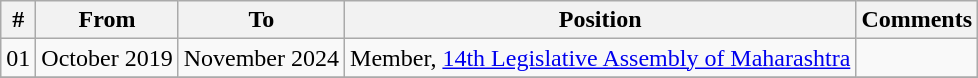<table class="wikitable sortable">
<tr>
<th>#</th>
<th>From</th>
<th>To</th>
<th>Position</th>
<th>Comments</th>
</tr>
<tr>
<td>01</td>
<td>October 2019</td>
<td>November 2024</td>
<td>Member, <a href='#'>14th Legislative Assembly of Maharashtra</a></td>
<td></td>
</tr>
<tr>
</tr>
</table>
